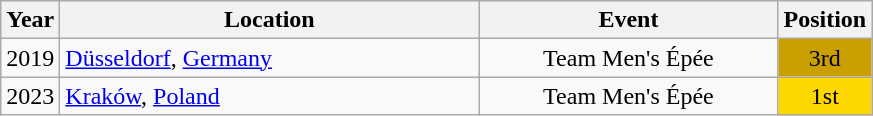<table class="wikitable" style="text-align:center;">
<tr>
<th>Year</th>
<th style="width:17em">Location</th>
<th style="width:12em">Event</th>
<th>Position</th>
</tr>
<tr>
<td>2019</td>
<td rowspan="1" align="left"> <a href='#'>Düsseldorf</a>, <a href='#'>Germany</a></td>
<td>Team Men's Épée</td>
<td bgcolor="caramel">3rd</td>
</tr>
<tr>
<td>2023</td>
<td rowspan="1" align="left"> <a href='#'>Kraków</a>, <a href='#'>Poland</a></td>
<td>Team Men's Épée</td>
<td bgcolor="gold">1st</td>
</tr>
</table>
